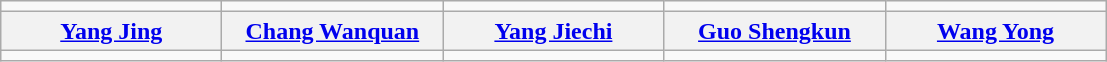<table class="wikitable" style="text-align: center">
<tr>
<td></td>
<td></td>
<td></td>
<td></td>
<td></td>
</tr>
<tr>
<th width="140"><a href='#'>Yang Jing</a></th>
<th width="140"><a href='#'>Chang Wanquan</a></th>
<th width="140"><a href='#'>Yang Jiechi</a></th>
<th width="140"><a href='#'>Guo Shengkun</a></th>
<th width="140"><a href='#'>Wang Yong</a></th>
</tr>
<tr>
<td></td>
<td></td>
<td></td>
<td></td>
<td></td>
</tr>
</table>
